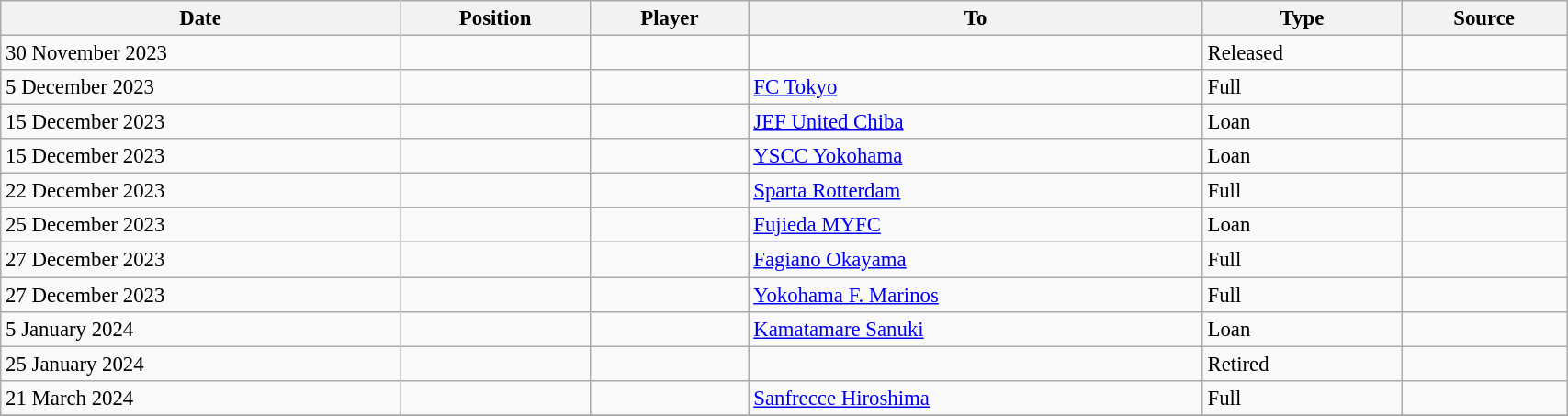<table class="wikitable sortable" style="width:90%; text-align:center; font-size:95%; text-align:left;">
<tr>
<th>Date</th>
<th>Position</th>
<th>Player</th>
<th>To</th>
<th>Type</th>
<th>Source</th>
</tr>
<tr>
<td>30 November 2023</td>
<td></td>
<td></td>
<td></td>
<td>Released</td>
<td></td>
</tr>
<tr>
<td>5 December 2023</td>
<td></td>
<td></td>
<td> <a href='#'>FC Tokyo</a></td>
<td>Full</td>
<td></td>
</tr>
<tr>
<td>15 December 2023</td>
<td></td>
<td></td>
<td> <a href='#'>JEF United Chiba</a></td>
<td>Loan</td>
<td></td>
</tr>
<tr>
<td>15 December 2023</td>
<td></td>
<td></td>
<td> <a href='#'>YSCC Yokohama</a></td>
<td>Loan</td>
<td></td>
</tr>
<tr>
<td>22 December 2023</td>
<td></td>
<td></td>
<td> <a href='#'>Sparta Rotterdam</a></td>
<td>Full</td>
<td></td>
</tr>
<tr>
<td>25 December 2023</td>
<td></td>
<td></td>
<td> <a href='#'>Fujieda MYFC</a></td>
<td>Loan</td>
<td></td>
</tr>
<tr>
<td>27 December 2023</td>
<td></td>
<td></td>
<td> <a href='#'>Fagiano Okayama</a></td>
<td>Full</td>
<td></td>
</tr>
<tr>
<td>27 December 2023</td>
<td></td>
<td></td>
<td> <a href='#'>Yokohama F. Marinos</a></td>
<td>Full</td>
<td></td>
</tr>
<tr>
<td>5 January 2024</td>
<td></td>
<td></td>
<td> <a href='#'>Kamatamare Sanuki</a></td>
<td>Loan</td>
<td></td>
</tr>
<tr>
<td>25 January 2024</td>
<td></td>
<td></td>
<td></td>
<td>Retired</td>
<td></td>
</tr>
<tr>
<td>21 March 2024</td>
<td></td>
<td></td>
<td> <a href='#'>Sanfrecce Hiroshima</a></td>
<td>Full</td>
<td></td>
</tr>
<tr>
</tr>
</table>
